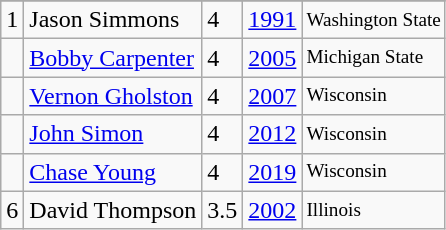<table class="wikitable">
<tr>
</tr>
<tr>
<td>1</td>
<td>Jason Simmons</td>
<td>4</td>
<td><a href='#'>1991</a></td>
<td style="font-size:80%;">Washington State</td>
</tr>
<tr>
<td></td>
<td><a href='#'>Bobby Carpenter</a></td>
<td>4</td>
<td><a href='#'>2005</a></td>
<td style="font-size:80%;">Michigan State</td>
</tr>
<tr>
<td></td>
<td><a href='#'>Vernon Gholston</a></td>
<td>4</td>
<td><a href='#'>2007</a></td>
<td style="font-size:80%;">Wisconsin</td>
</tr>
<tr>
<td></td>
<td><a href='#'>John Simon</a></td>
<td>4</td>
<td><a href='#'>2012</a></td>
<td style="font-size:80%;">Wisconsin</td>
</tr>
<tr>
<td></td>
<td><a href='#'>Chase Young</a></td>
<td>4</td>
<td><a href='#'>2019</a></td>
<td style="font-size:80%;">Wisconsin</td>
</tr>
<tr>
<td>6</td>
<td>David Thompson</td>
<td>3.5</td>
<td><a href='#'>2002</a></td>
<td style="font-size:80%;">Illinois</td>
</tr>
</table>
